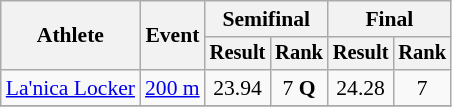<table class="wikitable" style="font-size:90%">
<tr>
<th rowspan="2">Athlete</th>
<th rowspan="2">Event</th>
<th colspan="2">Semifinal</th>
<th colspan="2">Final</th>
</tr>
<tr style="font-size:95%">
<th>Result</th>
<th>Rank</th>
<th>Result</th>
<th>Rank</th>
</tr>
<tr align=center>
<td align=left><a href='#'>La'nica Locker</a></td>
<td align=left rowspan=1><a href='#'>200 m</a></td>
<td>23.94</td>
<td>7 <strong>Q</strong></td>
<td>24.28</td>
<td>7</td>
</tr>
<tr>
</tr>
</table>
